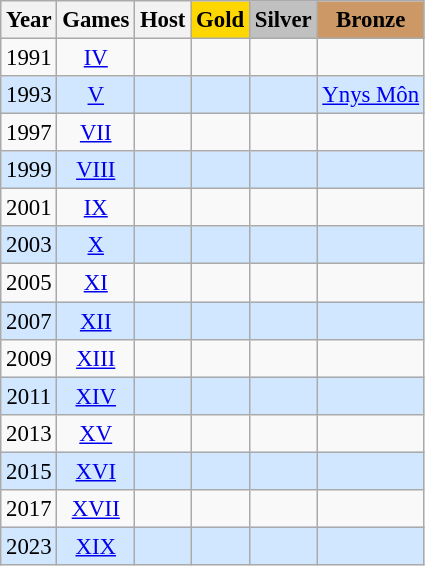<table class="wikitable" style="text-align: center; font-size:95%;">
<tr>
<th>Year</th>
<th>Games</th>
<th>Host</th>
<th style="background-color: gold">Gold</th>
<th style="background-color: silver">Silver</th>
<th style="background-color: #CC9966">Bronze</th>
</tr>
<tr>
<td>1991</td>
<td align=center><a href='#'>IV</a></td>
<td align="left"></td>
<td align="left"></td>
<td align="left"></td>
<td align="left"></td>
</tr>
<tr style="text-align:center; background:#d0e7ff;">
<td>1993</td>
<td align=center><a href='#'>V</a></td>
<td align="left"></td>
<td align="left"></td>
<td align="left"></td>
<td align=left> <a href='#'>Ynys Môn</a></td>
</tr>
<tr>
<td>1997</td>
<td align=center><a href='#'>VII</a></td>
<td align="left"></td>
<td align="left"></td>
<td align="left"></td>
<td align="left"></td>
</tr>
<tr style="text-align:center; background:#d0e7ff;">
<td>1999</td>
<td align=center><a href='#'>VIII</a></td>
<td align="left"></td>
<td align="left"></td>
<td align="left"></td>
<td align="left"></td>
</tr>
<tr>
<td>2001</td>
<td align=center><a href='#'>IX</a></td>
<td align="left"></td>
<td align="left"></td>
<td align="left"></td>
<td align="left"></td>
</tr>
<tr style="text-align:center; background:#d0e7ff;">
<td>2003</td>
<td align=center><a href='#'>X</a></td>
<td align="left"></td>
<td align="left"></td>
<td align="left"></td>
<td align="left"></td>
</tr>
<tr>
<td>2005</td>
<td align=center><a href='#'>XI</a></td>
<td align="left"></td>
<td align="left"></td>
<td align="left"></td>
<td align="left"></td>
</tr>
<tr style="text-align:center; background:#d0e7ff;">
<td>2007</td>
<td align=center><a href='#'>XII</a></td>
<td align="left"></td>
<td align="left"></td>
<td align="left"></td>
<td align="left"></td>
</tr>
<tr>
<td>2009</td>
<td align=center><a href='#'>XIII</a></td>
<td align="left"></td>
<td align="left"></td>
<td align="left"></td>
<td align="left"></td>
</tr>
<tr style="text-align:center; background:#d0e7ff;">
<td>2011</td>
<td align=center><a href='#'>XIV</a></td>
<td align="left"></td>
<td align="left"></td>
<td align="left"></td>
<td align="left"></td>
</tr>
<tr>
<td>2013</td>
<td align=center><a href='#'>XV</a></td>
<td align="left"></td>
<td align="left"></td>
<td align="left"></td>
<td align="left"></td>
</tr>
<tr style="text-align:center; background:#d0e7ff;">
<td>2015</td>
<td align=center><a href='#'>XVI</a></td>
<td align="left"></td>
<td align="left"></td>
<td align="left"></td>
<td align="left"></td>
</tr>
<tr>
<td>2017</td>
<td align=center><a href='#'>XVII</a></td>
<td align="left"></td>
<td align="left"></td>
<td align="left"></td>
<td align="left"></td>
</tr>
<tr style="text-align:center; background:#d0e7ff;">
<td>2023</td>
<td align=center><a href='#'>XIX</a></td>
<td align="left"></td>
<td align="left"></td>
<td align="left"></td>
<td align="left"></td>
</tr>
</table>
